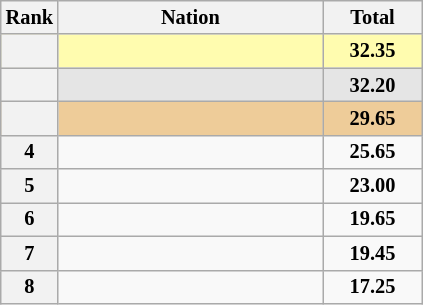<table class="wikitable sortable" style="text-align:center; font-size:85%">
<tr>
<th scope="col" style="width:20px;">Rank</th>
<th ! scope="col" style="width:170px;">Nation</th>
<th ! scope="col" style="width:60px;">Total</th>
</tr>
<tr bgcolor=fffcaf>
<th scope=row></th>
<td align=left></td>
<td><strong>32.35</strong></td>
</tr>
<tr bgcolor=e5e5e5>
<th scope=row></th>
<td align=left></td>
<td><strong>32.20</strong></td>
</tr>
<tr bgcolor=eecc99>
<th scope=row></th>
<td align=left></td>
<td><strong>29.65</strong></td>
</tr>
<tr>
<th scope=row>4</th>
<td align=left></td>
<td><strong>25.65</strong></td>
</tr>
<tr>
<th scope=row>5</th>
<td align=left></td>
<td><strong>23.00</strong></td>
</tr>
<tr>
<th scope=row>6</th>
<td align=left></td>
<td><strong>19.65</strong></td>
</tr>
<tr>
<th scope=row>7</th>
<td align=left></td>
<td><strong>19.45</strong></td>
</tr>
<tr>
<th scope=row>8</th>
<td align=left></td>
<td><strong>17.25</strong></td>
</tr>
</table>
